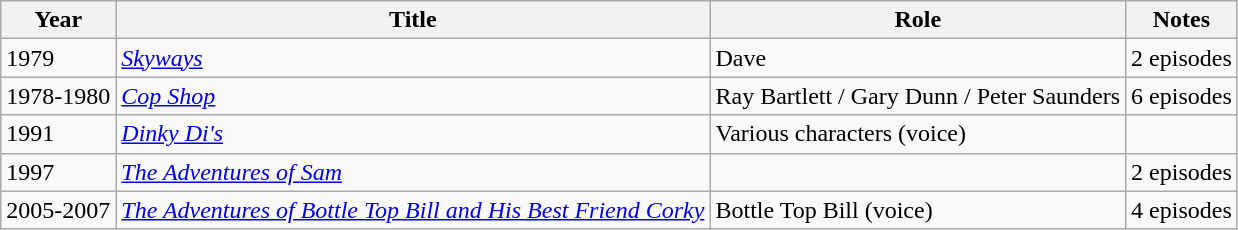<table class="wikitable sortable">
<tr>
<th>Year</th>
<th>Title</th>
<th>Role</th>
<th>Notes</th>
</tr>
<tr>
<td>1979</td>
<td><em><a href='#'>Skyways</a></em></td>
<td>Dave</td>
<td>2 episodes</td>
</tr>
<tr>
<td>1978-1980</td>
<td><em><a href='#'>Cop Shop</a></em></td>
<td>Ray Bartlett / Gary Dunn / Peter Saunders</td>
<td>6 episodes</td>
</tr>
<tr>
<td>1991</td>
<td><em><a href='#'>Dinky Di's</a></em></td>
<td>Various characters (voice)</td>
<td></td>
</tr>
<tr>
<td>1997</td>
<td><em><a href='#'>The Adventures of Sam</a></em></td>
<td></td>
<td>2 episodes</td>
</tr>
<tr>
<td>2005-2007</td>
<td><em><a href='#'>The Adventures of Bottle Top Bill and His Best Friend Corky</a></em></td>
<td>Bottle Top Bill (voice)</td>
<td>4 episodes</td>
</tr>
</table>
